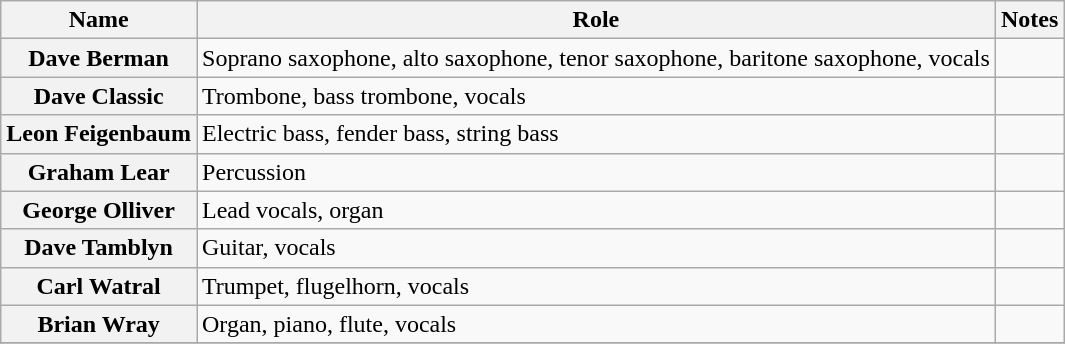<table class="wikitable plainrowheaders sortable">
<tr>
<th scope="col" class="unsortable">Name</th>
<th scope="col">Role</th>
<th scope="col" class="unsortable">Notes</th>
</tr>
<tr>
<th scope="row">Dave Berman</th>
<td>Soprano saxophone, alto saxophone, tenor saxophone, baritone saxophone, vocals</td>
<td></td>
</tr>
<tr>
<th scope="row">Dave Classic</th>
<td>Trombone, bass trombone, vocals</td>
<td></td>
</tr>
<tr>
<th scope="row">Leon Feigenbaum</th>
<td>Electric bass, fender bass, string bass</td>
<td></td>
</tr>
<tr>
<th scope="row">Graham Lear</th>
<td>Percussion</td>
<td></td>
</tr>
<tr>
<th scope="row">George Olliver</th>
<td>Lead vocals, organ</td>
<td></td>
</tr>
<tr>
<th scope="row">Dave Tamblyn</th>
<td>Guitar, vocals</td>
<td></td>
</tr>
<tr>
<th scope="row">Carl Watral</th>
<td>Trumpet, flugelhorn, vocals</td>
<td></td>
</tr>
<tr>
<th scope="row">Brian Wray</th>
<td>Organ, piano, flute, vocals</td>
<td></td>
</tr>
<tr>
</tr>
</table>
